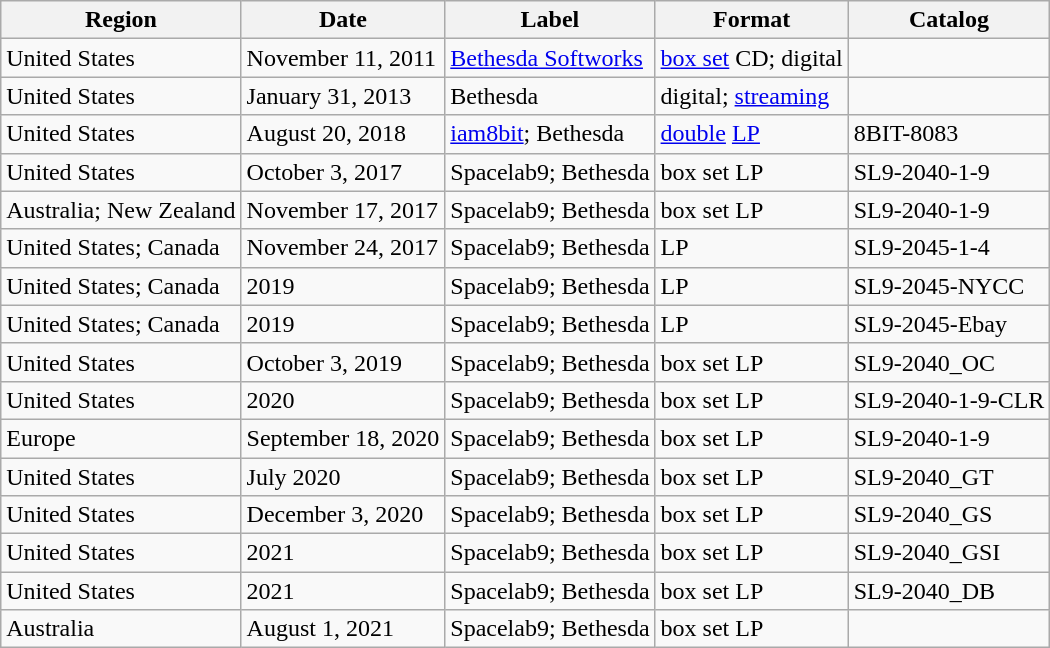<table class="wikitable" summary="Generic Album has been released several times since 1968 across a variety of media and markets">
<tr>
<th scope="col">Region</th>
<th scope="col">Date</th>
<th scope="col">Label</th>
<th scope="col">Format</th>
<th>Catalog</th>
</tr>
<tr>
<td scope="row">United States</td>
<td>November 11, 2011</td>
<td><a href='#'>Bethesda Softworks</a></td>
<td><a href='#'>box set</a> CD; digital</td>
<td></td>
</tr>
<tr>
<td scope="row">United States</td>
<td>January 31, 2013</td>
<td>Bethesda</td>
<td>digital; <a href='#'>streaming</a></td>
<td></td>
</tr>
<tr>
<td scope="row">United States</td>
<td>August 20, 2018</td>
<td><a href='#'>iam8bit</a>; Bethesda</td>
<td><a href='#'>double</a> <a href='#'>LP</a></td>
<td>8BIT-8083</td>
</tr>
<tr>
<td scope="row">United States</td>
<td>October 3, 2017</td>
<td>Spacelab9; Bethesda</td>
<td>box set LP</td>
<td>SL9-2040-1-9</td>
</tr>
<tr>
<td>Australia; New Zealand</td>
<td>November 17, 2017</td>
<td>Spacelab9; Bethesda</td>
<td>box set LP</td>
<td>SL9-2040-1-9</td>
</tr>
<tr>
<td scope="row">United States; Canada</td>
<td>November 24, 2017</td>
<td>Spacelab9; Bethesda</td>
<td>LP</td>
<td>SL9-2045-1-4</td>
</tr>
<tr>
<td>United States; Canada</td>
<td>2019</td>
<td>Spacelab9; Bethesda</td>
<td>LP</td>
<td>SL9-2045-NYCC</td>
</tr>
<tr>
<td>United States; Canada</td>
<td>2019</td>
<td>Spacelab9; Bethesda</td>
<td>LP</td>
<td>SL9-2045-Ebay</td>
</tr>
<tr>
<td>United States</td>
<td>October 3, 2019</td>
<td>Spacelab9; Bethesda</td>
<td>box set LP</td>
<td>SL9-2040_OC</td>
</tr>
<tr>
<td>United States</td>
<td>2020</td>
<td>Spacelab9; Bethesda</td>
<td>box set LP</td>
<td>SL9-2040-1-9-CLR</td>
</tr>
<tr>
<td>Europe</td>
<td>September 18, 2020</td>
<td>Spacelab9; Bethesda</td>
<td>box set LP</td>
<td>SL9-2040-1-9</td>
</tr>
<tr>
<td>United States</td>
<td>July 2020</td>
<td>Spacelab9; Bethesda</td>
<td>box set LP</td>
<td>SL9-2040_GT</td>
</tr>
<tr>
<td>United States</td>
<td>December 3, 2020</td>
<td>Spacelab9; Bethesda</td>
<td>box set LP</td>
<td>SL9-2040_GS</td>
</tr>
<tr>
<td>United States</td>
<td>2021</td>
<td>Spacelab9; Bethesda</td>
<td>box set LP</td>
<td>SL9-2040_GSI</td>
</tr>
<tr>
<td>United States</td>
<td>2021</td>
<td>Spacelab9; Bethesda</td>
<td>box set LP</td>
<td>SL9-2040_DB</td>
</tr>
<tr>
<td>Australia</td>
<td>August 1, 2021</td>
<td>Spacelab9; Bethesda</td>
<td>box set LP</td>
<td></td>
</tr>
</table>
